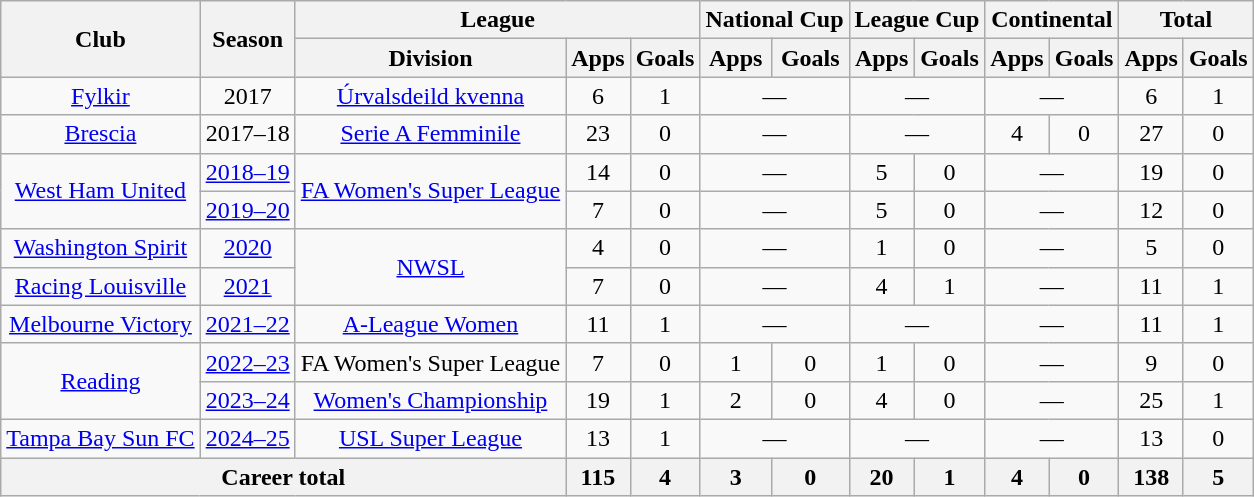<table class="wikitable" style="text-align:center">
<tr>
<th rowspan="2">Club</th>
<th rowspan="2">Season</th>
<th colspan="3">League</th>
<th colspan="2">National Cup</th>
<th colspan="2">League Cup</th>
<th colspan="2">Continental</th>
<th colspan="2">Total</th>
</tr>
<tr>
<th>Division</th>
<th>Apps</th>
<th>Goals</th>
<th>Apps</th>
<th>Goals</th>
<th>Apps</th>
<th>Goals</th>
<th>Apps</th>
<th>Goals</th>
<th>Apps</th>
<th>Goals</th>
</tr>
<tr>
<td><a href='#'>Fylkir</a></td>
<td>2017</td>
<td><a href='#'>Úrvalsdeild kvenna</a></td>
<td>6</td>
<td>1</td>
<td colspan="2">—</td>
<td colspan="2">—</td>
<td colspan="2">—</td>
<td>6</td>
<td>1</td>
</tr>
<tr>
<td><a href='#'>Brescia</a></td>
<td>2017–18</td>
<td><a href='#'>Serie A Femminile</a></td>
<td>23</td>
<td>0</td>
<td colspan="2">—</td>
<td colspan="2">—</td>
<td>4</td>
<td>0</td>
<td>27</td>
<td>0</td>
</tr>
<tr>
<td rowspan="2"><a href='#'>West Ham United</a></td>
<td><a href='#'>2018–19</a></td>
<td rowspan="2"><a href='#'>FA Women's Super League</a></td>
<td>14</td>
<td>0</td>
<td colspan="2">—</td>
<td>5</td>
<td>0</td>
<td colspan="2">—</td>
<td>19</td>
<td>0</td>
</tr>
<tr>
<td><a href='#'>2019–20</a></td>
<td>7</td>
<td>0</td>
<td colspan="2">—</td>
<td>5</td>
<td>0</td>
<td colspan="2">—</td>
<td>12</td>
<td>0</td>
</tr>
<tr>
<td><a href='#'>Washington Spirit</a></td>
<td><a href='#'>2020</a></td>
<td rowspan="2"><a href='#'>NWSL</a></td>
<td>4</td>
<td>0</td>
<td colspan="2">—</td>
<td>1</td>
<td>0</td>
<td colspan="2">—</td>
<td>5</td>
<td>0</td>
</tr>
<tr>
<td><a href='#'>Racing Louisville</a></td>
<td><a href='#'>2021</a></td>
<td>7</td>
<td>0</td>
<td colspan="2">—</td>
<td>4</td>
<td>1</td>
<td colspan="2">—</td>
<td>11</td>
<td>1</td>
</tr>
<tr>
<td><a href='#'>Melbourne Victory</a></td>
<td><a href='#'>2021–22</a></td>
<td><a href='#'>A-League Women</a></td>
<td>11</td>
<td>1</td>
<td colspan="2">—</td>
<td colspan="2">—</td>
<td colspan="2">—</td>
<td>11</td>
<td>1</td>
</tr>
<tr>
<td rowspan="2"><a href='#'>Reading</a></td>
<td><a href='#'>2022–23</a></td>
<td>FA Women's Super League</td>
<td>7</td>
<td>0</td>
<td>1</td>
<td>0</td>
<td>1</td>
<td>0</td>
<td colspan="2">—</td>
<td>9</td>
<td>0</td>
</tr>
<tr>
<td><a href='#'>2023–24</a></td>
<td><a href='#'>Women's Championship</a></td>
<td>19</td>
<td>1</td>
<td>2</td>
<td>0</td>
<td>4</td>
<td>0</td>
<td colspan="2">—</td>
<td>25</td>
<td>1</td>
</tr>
<tr>
<td><a href='#'>Tampa Bay Sun FC</a></td>
<td><a href='#'>2024–25</a></td>
<td><a href='#'>USL Super League</a></td>
<td>13</td>
<td>1</td>
<td colspan="2">—</td>
<td colspan="2">—</td>
<td colspan="2">—</td>
<td>13</td>
<td>0</td>
</tr>
<tr>
<th colspan="3">Career total</th>
<th>115</th>
<th>4</th>
<th>3</th>
<th>0</th>
<th>20</th>
<th>1</th>
<th>4</th>
<th>0</th>
<th>138</th>
<th>5</th>
</tr>
</table>
